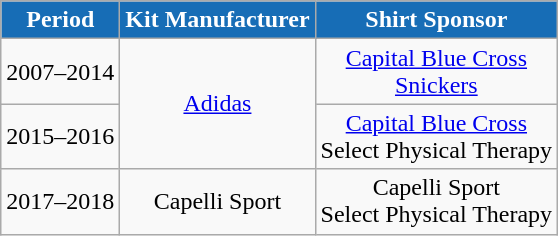<table class="wikitable" style="text-align:center;margin-left:1em;">
<tr>
<th style="color:white; background:#176DB6;">Period</th>
<th style="color:white; background:#176DB6;">Kit Manufacturer</th>
<th style="color:white; background:#176DB6;">Shirt Sponsor</th>
</tr>
<tr>
<td>2007–2014</td>
<td rowspan="2"><a href='#'>Adidas</a></td>
<td><a href='#'>Capital Blue Cross</a><br><a href='#'>Snickers</a></td>
</tr>
<tr>
<td>2015–2016</td>
<td><a href='#'>Capital Blue Cross</a><br>Select Physical Therapy</td>
</tr>
<tr>
<td>2017–2018</td>
<td>Capelli Sport</td>
<td>Capelli Sport<br>Select Physical Therapy</td>
</tr>
</table>
